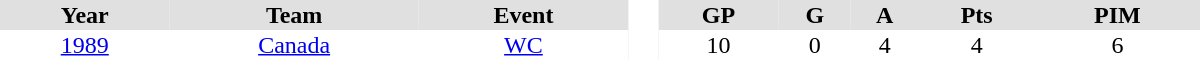<table border="0" cellpadding="1" cellspacing="0" style="text-align:center; width:50em">
<tr ALIGN="center" bgcolor="#e0e0e0">
<th>Year</th>
<th>Team</th>
<th>Event</th>
<th rowspan="99" bgcolor="#ffffff"> </th>
<th>GP</th>
<th>G</th>
<th>A</th>
<th>Pts</th>
<th>PIM</th>
</tr>
<tr>
<td><a href='#'>1989</a></td>
<td><a href='#'>Canada</a></td>
<td><a href='#'>WC</a></td>
<td>10</td>
<td>0</td>
<td>4</td>
<td>4</td>
<td>6</td>
</tr>
</table>
